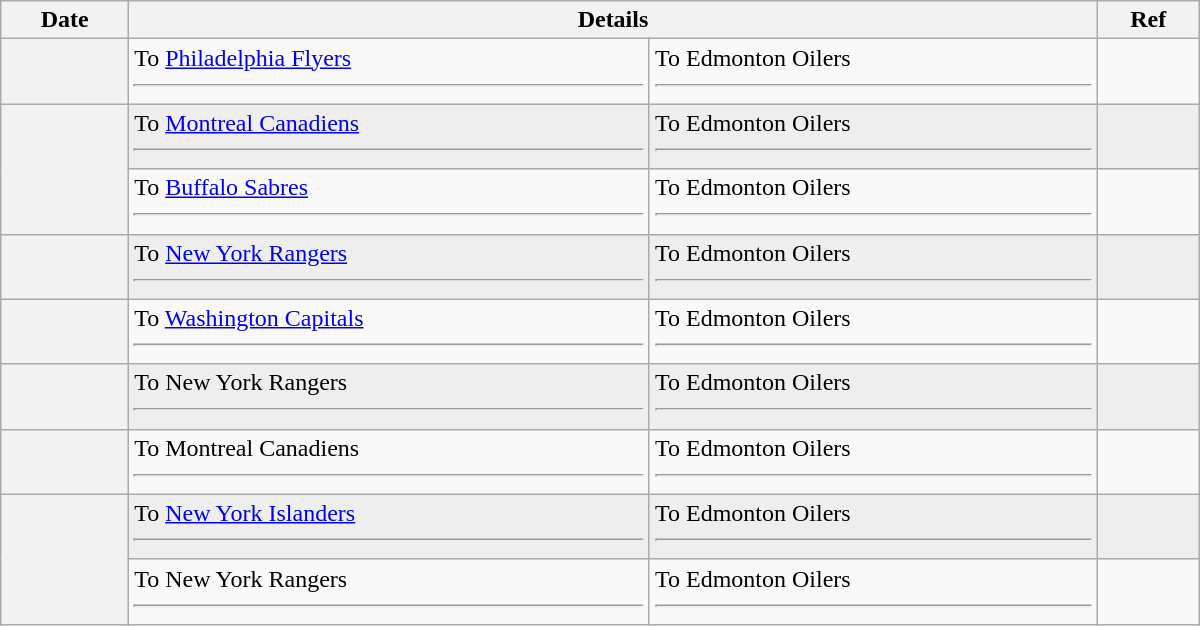<table class="wikitable plainrowheaders" style="width: 50em;">
<tr>
<th scope="col">Date</th>
<th scope="col" colspan="2">Details</th>
<th scope="col">Ref</th>
</tr>
<tr>
<th scope="row"></th>
<td valign="top">To <a href='#'>Philadelphia Flyers</a><hr></td>
<td valign="top">To Edmonton Oilers<hr></td>
<td></td>
</tr>
<tr bgcolor="#eeeeee">
<th scope="row" rowspan=2></th>
<td valign="top">To <a href='#'>Montreal Canadiens</a><hr></td>
<td valign="top">To Edmonton Oilers<hr></td>
<td></td>
</tr>
<tr>
<td valign="top">To <a href='#'>Buffalo Sabres</a><hr></td>
<td valign="top">To Edmonton Oilers<hr></td>
<td></td>
</tr>
<tr bgcolor="#eeeeee">
<th scope="row"></th>
<td valign="top">To <a href='#'>New York Rangers</a><hr></td>
<td valign="top">To Edmonton Oilers<hr></td>
<td></td>
</tr>
<tr>
<th scope="row"></th>
<td valign="top">To <a href='#'>Washington Capitals</a><hr></td>
<td valign="top">To Edmonton Oilers<hr></td>
<td></td>
</tr>
<tr bgcolor="#eeeeee">
<th scope="row"></th>
<td valign="top">To New York Rangers<hr></td>
<td valign="top">To Edmonton Oilers<hr></td>
<td></td>
</tr>
<tr>
<th scope="row"></th>
<td valign="top">To Montreal Canadiens <hr></td>
<td valign="top">To Edmonton Oilers <hr></td>
<td></td>
</tr>
<tr bgcolor="#eeeeee">
<th scope="row" rowspan=2></th>
<td valign="top">To <a href='#'>New York Islanders</a><hr></td>
<td valign="top">To Edmonton Oilers<hr></td>
<td></td>
</tr>
<tr>
<td valign="top">To New York Rangers<hr></td>
<td valign="top">To Edmonton Oilers<hr></td>
<td></td>
</tr>
</table>
